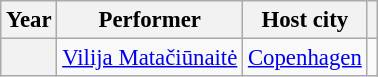<table class="wikitable plainrowheaders" style="font-size: 95%;">
<tr>
<th scope="col">Year</th>
<th scope="col">Performer</th>
<th scope="col">Host city</th>
<th scope="col"></th>
</tr>
<tr>
<th scope="row"></th>
<td><a href='#'>Vilija Matačiūnaitė</a></td>
<td> <a href='#'>Copenhagen</a></td>
<td style="text-align: center;"></td>
</tr>
</table>
